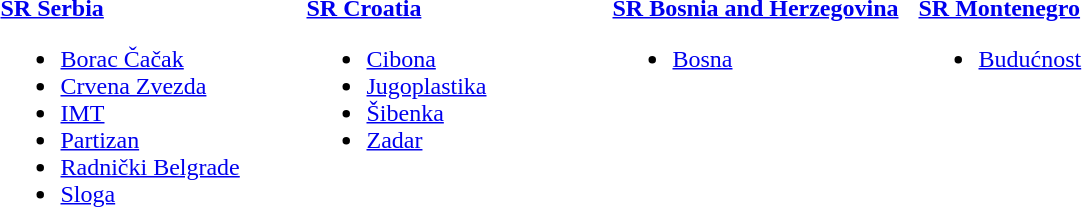<table>
<tr>
<td style="width:200px; vertical-align:top;"><br><strong> <a href='#'>SR Serbia</a></strong><ul><li><a href='#'>Borac Čačak</a></li><li><a href='#'>Crvena Zvezda</a></li><li><a href='#'>IMT</a></li><li><a href='#'>Partizan</a></li><li><a href='#'>Radnički Belgrade</a></li><li><a href='#'>Sloga</a></li></ul></td>
<td style="width:200px; vertical-align:top;"><br><strong> <a href='#'>SR Croatia</a></strong><ul><li><a href='#'>Cibona</a></li><li><a href='#'>Jugoplastika</a></li><li><a href='#'>Šibenka</a></li><li><a href='#'>Zadar</a></li></ul></td>
<td style="width:200px; vertical-align:top;"><br><strong> <a href='#'>SR Bosnia and Herzegovina</a></strong><ul><li><a href='#'>Bosna</a></li></ul></td>
<td style="width:200px; vertical-align:top;"><br><strong> <a href='#'>SR Montenegro</a></strong><ul><li><a href='#'>Budućnost</a></li></ul></td>
</tr>
</table>
